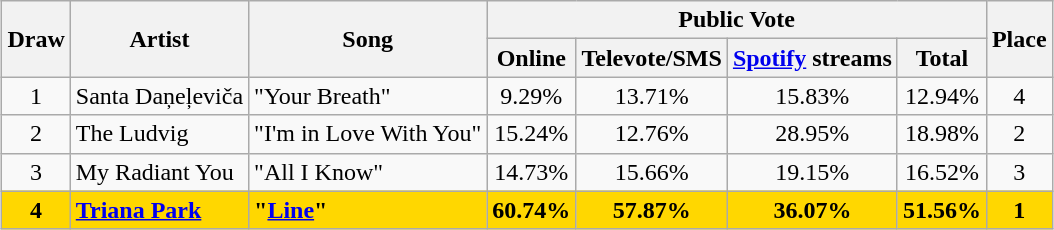<table class="sortable wikitable" style="margin: 1em auto 1em auto; text-align:center;">
<tr>
<th rowspan="2">Draw</th>
<th rowspan="2">Artist</th>
<th rowspan="2">Song</th>
<th colspan="4" class="unsortable">Public Vote</th>
<th rowspan="2">Place</th>
</tr>
<tr>
<th>Online</th>
<th>Televote/SMS</th>
<th><a href='#'>Spotify</a> streams</th>
<th>Total</th>
</tr>
<tr>
<td>1</td>
<td align="left">Santa Daņeļeviča</td>
<td align="left">"Your Breath"</td>
<td>9.29%</td>
<td>13.71%</td>
<td>15.83%</td>
<td>12.94%</td>
<td align="center">4</td>
</tr>
<tr>
<td>2</td>
<td align="left">The Ludvig</td>
<td align="left">"I'm in Love With You"</td>
<td>15.24%</td>
<td>12.76%</td>
<td>28.95%</td>
<td>18.98%</td>
<td align="center">2</td>
</tr>
<tr>
<td>3</td>
<td align="left">My Radiant You</td>
<td align="left">"All I Know"</td>
<td>14.73%</td>
<td>15.66%</td>
<td>19.15%</td>
<td>16.52%</td>
<td align="center">3</td>
</tr>
<tr style="font-weight:bold; background:gold;">
<td>4</td>
<td align="left"><a href='#'>Triana Park</a></td>
<td align="left">"<a href='#'>Line</a>"</td>
<td>60.74%</td>
<td>57.87%</td>
<td>36.07%</td>
<td>51.56%</td>
<td align="center">1</td>
</tr>
</table>
